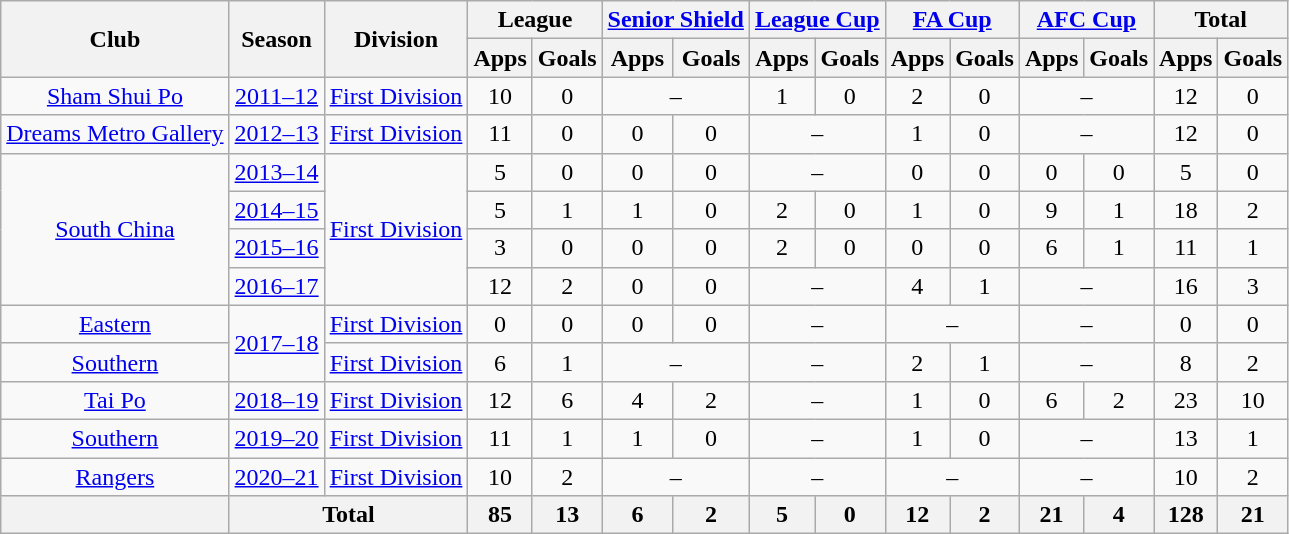<table class="wikitable" style="text-align: center;">
<tr>
<th rowspan="2">Club</th>
<th rowspan="2">Season</th>
<th rowspan="2">Division</th>
<th colspan="2">League</th>
<th colspan="2"><a href='#'>Senior Shield</a></th>
<th colspan="2"><a href='#'>League Cup</a></th>
<th colspan="2"><a href='#'>FA Cup</a></th>
<th colspan="2"><a href='#'>AFC Cup</a></th>
<th colspan="2">Total</th>
</tr>
<tr>
<th>Apps</th>
<th>Goals</th>
<th>Apps</th>
<th>Goals</th>
<th>Apps</th>
<th>Goals</th>
<th>Apps</th>
<th>Goals</th>
<th>Apps</th>
<th>Goals</th>
<th>Apps</th>
<th>Goals</th>
</tr>
<tr>
<td><a href='#'>Sham Shui Po</a></td>
<td><a href='#'>2011–12</a></td>
<td><a href='#'>First Division</a></td>
<td>10</td>
<td>0</td>
<td colspan="2">–</td>
<td>1</td>
<td>0</td>
<td>2</td>
<td>0</td>
<td colspan="2">–</td>
<td>12</td>
<td>0</td>
</tr>
<tr>
<td><a href='#'>Dreams Metro Gallery</a></td>
<td><a href='#'>2012–13</a></td>
<td><a href='#'>First Division</a></td>
<td>11</td>
<td>0</td>
<td>0</td>
<td>0</td>
<td colspan="2">–</td>
<td>1</td>
<td>0</td>
<td colspan="2">–</td>
<td>12</td>
<td>0</td>
</tr>
<tr>
<td rowspan="4"><a href='#'>South China</a></td>
<td><a href='#'>2013–14</a></td>
<td rowspan="4"><a href='#'>First Division</a></td>
<td>5</td>
<td>0</td>
<td>0</td>
<td>0</td>
<td colspan="2">–</td>
<td>0</td>
<td>0</td>
<td>0</td>
<td>0</td>
<td>5</td>
<td>0</td>
</tr>
<tr>
<td><a href='#'>2014–15</a></td>
<td>5</td>
<td>1</td>
<td>1</td>
<td>0</td>
<td>2</td>
<td>0</td>
<td>1</td>
<td>0</td>
<td>9</td>
<td>1</td>
<td>18</td>
<td>2</td>
</tr>
<tr>
<td><a href='#'>2015–16</a></td>
<td>3</td>
<td>0</td>
<td>0</td>
<td>0</td>
<td>2</td>
<td>0</td>
<td>0</td>
<td>0</td>
<td>6</td>
<td>1</td>
<td>11</td>
<td>1</td>
</tr>
<tr>
<td><a href='#'>2016–17</a></td>
<td>12</td>
<td>2</td>
<td>0</td>
<td>0</td>
<td colspan="2">–</td>
<td>4</td>
<td>1</td>
<td colspan="2">–</td>
<td>16</td>
<td>3</td>
</tr>
<tr>
<td><a href='#'>Eastern</a></td>
<td rowspan="2"><a href='#'>2017–18</a></td>
<td><a href='#'>First Division</a></td>
<td>0</td>
<td>0</td>
<td>0</td>
<td>0</td>
<td colspan="2">–</td>
<td colspan="2">–</td>
<td colspan="2">–</td>
<td>0</td>
<td>0</td>
</tr>
<tr>
<td><a href='#'>Southern</a></td>
<td><a href='#'>First Division</a></td>
<td>6</td>
<td>1</td>
<td colspan="2">–</td>
<td colspan="2">–</td>
<td>2</td>
<td>1</td>
<td colspan="2">–</td>
<td>8</td>
<td>2</td>
</tr>
<tr>
<td><a href='#'>Tai Po</a></td>
<td><a href='#'>2018–19</a></td>
<td><a href='#'>First Division</a></td>
<td>12</td>
<td>6</td>
<td>4</td>
<td>2</td>
<td colspan="2">–</td>
<td>1</td>
<td>0</td>
<td>6</td>
<td>2</td>
<td>23</td>
<td>10</td>
</tr>
<tr>
<td><a href='#'>Southern</a></td>
<td><a href='#'>2019–20</a></td>
<td><a href='#'>First Division</a></td>
<td>11</td>
<td>1</td>
<td>1</td>
<td>0</td>
<td colspan="2">–</td>
<td>1</td>
<td>0</td>
<td colspan="2">–</td>
<td>13</td>
<td>1</td>
</tr>
<tr>
<td><a href='#'>Rangers</a></td>
<td><a href='#'>2020–21</a></td>
<td><a href='#'>First Division</a></td>
<td>10</td>
<td>2</td>
<td colspan="2">–</td>
<td colspan="2">–</td>
<td colspan="2">–</td>
<td colspan="2">–</td>
<td>10</td>
<td>2</td>
</tr>
<tr>
<th></th>
<th colspan="2">Total</th>
<th>85</th>
<th>13</th>
<th>6</th>
<th>2</th>
<th>5</th>
<th>0</th>
<th>12</th>
<th>2</th>
<th>21</th>
<th>4</th>
<th>128</th>
<th>21</th>
</tr>
</table>
